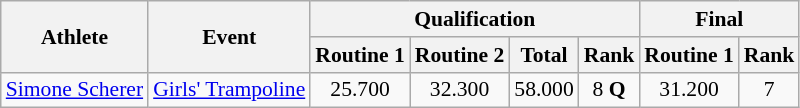<table class="wikitable" border="1" style="font-size:90%">
<tr>
<th rowspan=2>Athlete</th>
<th rowspan=2>Event</th>
<th colspan=4>Qualification</th>
<th colspan=2>Final</th>
</tr>
<tr>
<th>Routine 1</th>
<th>Routine 2</th>
<th>Total</th>
<th>Rank</th>
<th>Routine 1</th>
<th>Rank</th>
</tr>
<tr>
<td><a href='#'>Simone Scherer</a></td>
<td><a href='#'>Girls' Trampoline</a></td>
<td align=center>25.700</td>
<td align=center>32.300</td>
<td align=center>58.000</td>
<td align=center>8 <strong>Q</strong></td>
<td align=center>31.200</td>
<td align=center>7</td>
</tr>
</table>
